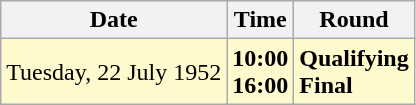<table class="wikitable">
<tr>
<th>Date</th>
<th>Time</th>
<th>Round</th>
</tr>
<tr style=background:lemonchiffon>
<td>Tuesday, 22 July 1952</td>
<td><strong>10:00</strong><br><strong>16:00</strong></td>
<td><strong>Qualifying</strong><br><strong>Final</strong></td>
</tr>
</table>
